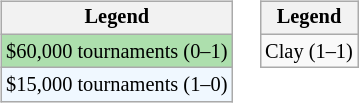<table>
<tr valign=top>
<td><br><table class="wikitable" style=font-size:85%>
<tr>
<th>Legend</th>
</tr>
<tr style="background:#addfad;">
<td>$60,000 tournaments (0–1)</td>
</tr>
<tr style="background:#f0f8ff;">
<td>$15,000 tournaments (1–0)</td>
</tr>
</table>
</td>
<td><br><table class=wikitable style=font-size:85%>
<tr>
<th>Legend</th>
</tr>
<tr>
<td>Clay (1–1)</td>
</tr>
</table>
</td>
</tr>
</table>
